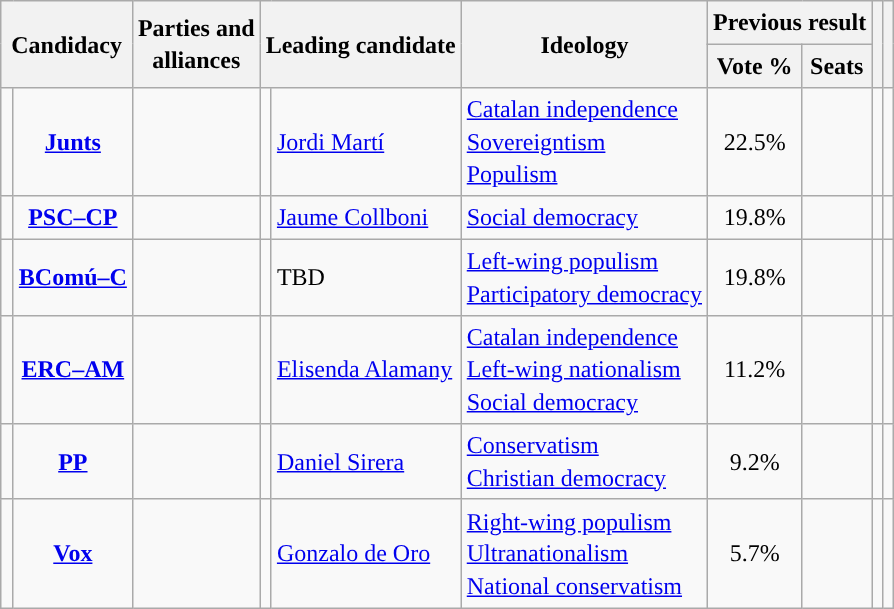<table class="wikitable" style="line-height:1.35em; text-align:left;">
<tr>
<th colspan="2" rowspan="2">Candidacy</th>
<th rowspan="2">Parties and<br>alliances</th>
<th colspan="2" rowspan="2">Leading candidate</th>
<th rowspan="2">Ideology</th>
<th colspan="2">Previous result</th>
<th rowspan="2"></th>
<th rowspan="2"></th>
</tr>
<tr>
<th>Vote %</th>
<th>Seats</th>
</tr>
<tr>
<td width="1" style="color:inherit;background:"></td>
<td align="center"><strong><a href='#'>Junts</a></strong></td>
<td></td>
<td></td>
<td><a href='#'>Jordi Martí</a></td>
<td><a href='#'>Catalan independence</a><br><a href='#'>Sovereigntism</a><br><a href='#'>Populism</a></td>
<td align="center">22.5%</td>
<td></td>
<td></td>
<td><br></td>
</tr>
<tr>
<td style="color:inherit;background:"></td>
<td align="center"><strong><a href='#'>PSC–CP</a></strong></td>
<td></td>
<td></td>
<td><a href='#'>Jaume Collboni</a></td>
<td><a href='#'>Social democracy</a></td>
<td align="center">19.8%</td>
<td></td>
<td></td>
<td></td>
</tr>
<tr>
<td style="color:inherit;background:"></td>
<td align="center"><strong><a href='#'>BComú–C</a></strong></td>
<td></td>
<td></td>
<td>TBD</td>
<td><a href='#'>Left-wing populism</a><br><a href='#'>Participatory democracy</a></td>
<td align="center">19.8%</td>
<td></td>
<td></td>
<td></td>
</tr>
<tr>
<td style="color:inherit;background:"></td>
<td align="center"><strong><a href='#'>ERC–AM</a></strong></td>
<td></td>
<td></td>
<td><a href='#'>Elisenda Alamany</a></td>
<td><a href='#'>Catalan independence</a><br><a href='#'>Left-wing nationalism</a><br><a href='#'>Social democracy</a></td>
<td align="center">11.2%</td>
<td></td>
<td></td>
<td></td>
</tr>
<tr>
<td style="color:inherit;background:"></td>
<td align="center"><strong><a href='#'>PP</a></strong></td>
<td></td>
<td></td>
<td><a href='#'>Daniel Sirera</a></td>
<td><a href='#'>Conservatism</a><br><a href='#'>Christian democracy</a></td>
<td align="center">9.2%</td>
<td></td>
<td></td>
<td></td>
</tr>
<tr>
<td style="color:inherit;background:"></td>
<td align="center"><strong><a href='#'>Vox</a></strong></td>
<td></td>
<td></td>
<td><a href='#'>Gonzalo de Oro</a></td>
<td><a href='#'>Right-wing populism</a><br><a href='#'>Ultranationalism</a><br><a href='#'>National conservatism</a></td>
<td align="center">5.7%</td>
<td></td>
<td></td>
<td></td>
</tr>
</table>
